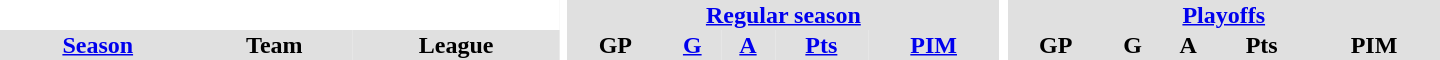<table border="0" cellpadding="1" cellspacing="0" style="text-align:center; width:60em">
<tr bgcolor="#e0e0e0">
<th colspan="3" bgcolor="#ffffff"></th>
<th rowspan="99" bgcolor="#ffffff"></th>
<th colspan="5"><a href='#'>Regular season</a></th>
<th rowspan="99" bgcolor="#ffffff"></th>
<th colspan="5"><a href='#'>Playoffs</a></th>
</tr>
<tr bgcolor="#e0e0e0">
<th><a href='#'>Season</a></th>
<th>Team</th>
<th>League</th>
<th>GP</th>
<th><a href='#'>G</a></th>
<th><a href='#'>A</a></th>
<th><a href='#'>Pts</a></th>
<th><a href='#'>PIM</a></th>
<th>GP</th>
<th>G</th>
<th>A</th>
<th>Pts</th>
<th>PIM</th>
</tr>
</table>
